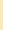<table class="toccolours" style="float:right; margin:0 0 1em 1em;">
<tr>
<td style="background:#f8eaba; text-align:center;"><br><div></div></td>
</tr>
<tr>
<td><br></td>
</tr>
<tr>
<td></td>
</tr>
</table>
